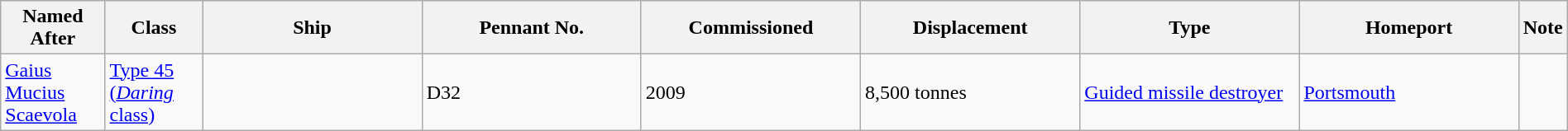<table class="wikitable" style="margin:auto; width:100%;">
<tr>
<th>Named After</th>
<th>Class</th>
<th style="text-align:center; width:14%;">Ship</th>
<th style="text-align:center; width:14%;">Pennant No.</th>
<th style="text-align:center; width:14%;">Commissioned</th>
<th style="text-align:center; width:14%;">Displacement</th>
<th style="text-align:center; width:14%;">Type</th>
<th style="text-align:center; width:14%;">Homeport</th>
<th style="text-align:center; width:2%;">Note</th>
</tr>
<tr>
<td><a href='#'>Gaius Mucius Scaevola</a></td>
<td><a href='#'>Type 45 (<em>Daring</em> class)</a></td>
<td></td>
<td>D32</td>
<td>2009</td>
<td>8,500 tonnes</td>
<td><a href='#'>Guided missile destroyer</a></td>
<td><a href='#'>Portsmouth</a></td>
<td></td>
</tr>
</table>
